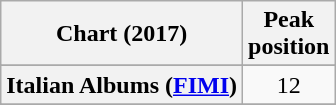<table class="wikitable sortable plainrowheaders" style="text-align:center">
<tr>
<th scope="col">Chart (2017)</th>
<th scope="col">Peak<br> position</th>
</tr>
<tr>
</tr>
<tr>
</tr>
<tr>
</tr>
<tr>
</tr>
<tr>
</tr>
<tr>
</tr>
<tr>
<th scope="row">Italian Albums (<a href='#'>FIMI</a>)</th>
<td>12</td>
</tr>
<tr>
</tr>
<tr>
</tr>
<tr>
</tr>
</table>
